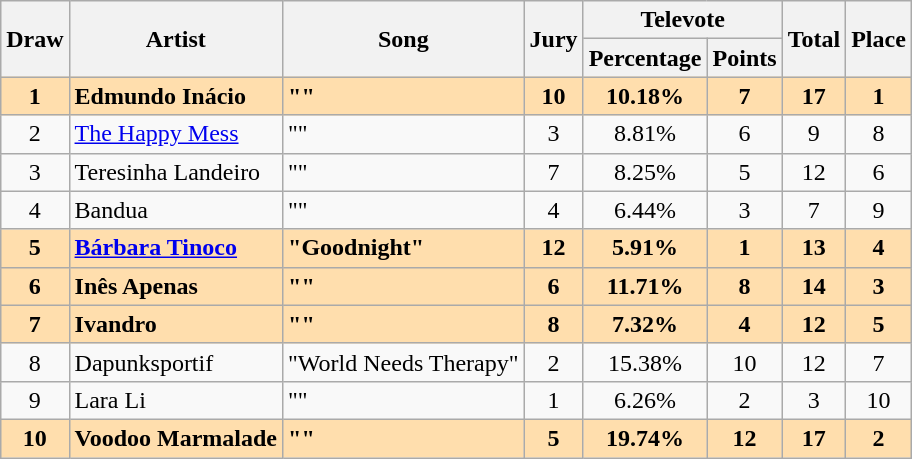<table class="sortable wikitable" style="margin: 1em auto 1em auto; text-align:center">
<tr>
<th rowspan="2">Draw</th>
<th rowspan="2">Artist</th>
<th rowspan="2">Song</th>
<th rowspan="2">Jury</th>
<th colspan="2">Televote</th>
<th rowspan="2">Total</th>
<th rowspan="2">Place</th>
</tr>
<tr>
<th>Percentage</th>
<th>Points</th>
</tr>
<tr style="font-weight:bold; background:navajowhite">
<td>1</td>
<td align="left">Edmundo Inácio</td>
<td align="left">""</td>
<td>10</td>
<td>10.18%</td>
<td>7</td>
<td data-sort-value="17.1">17</td>
<td>1</td>
</tr>
<tr>
<td>2</td>
<td align="left"><a href='#'>The Happy Mess</a></td>
<td align="left">""</td>
<td>3</td>
<td>8.81%</td>
<td>6</td>
<td>9</td>
<td>8</td>
</tr>
<tr>
<td>3</td>
<td align="left">Teresinha Landeiro</td>
<td align="left">""</td>
<td>7</td>
<td>8.25%</td>
<td>5</td>
<td data-sort-value="12.1">12</td>
<td>6</td>
</tr>
<tr>
<td>4</td>
<td align="left">Bandua</td>
<td align="left">""</td>
<td>4</td>
<td>6.44%</td>
<td>3</td>
<td>7</td>
<td>9</td>
</tr>
<tr style="font-weight:bold; background:navajowhite">
<td>5</td>
<td align="left"><a href='#'>Bárbara Tinoco</a></td>
<td align="left">"Goodnight"</td>
<td>12</td>
<td>5.91%</td>
<td>1</td>
<td>13</td>
<td>4</td>
</tr>
<tr style="font-weight:bold; background:navajowhite">
<td>6</td>
<td align="left">Inês Apenas</td>
<td align="left">""</td>
<td>6</td>
<td>11.71%</td>
<td>8</td>
<td>14</td>
<td>3</td>
</tr>
<tr style="font-weight:bold; background:navajowhite">
<td>7</td>
<td align="left">Ivandro</td>
<td align="left">""</td>
<td>8</td>
<td>7.32%</td>
<td>4</td>
<td data-sort-value="12.2">12</td>
<td>5</td>
</tr>
<tr>
<td>8</td>
<td align="left">Dapunksportif</td>
<td align="left">"World Needs Therapy"</td>
<td>2</td>
<td>15.38%</td>
<td>10</td>
<td>12</td>
<td>7</td>
</tr>
<tr>
<td>9</td>
<td align="left">Lara Li</td>
<td align="left">""</td>
<td>1</td>
<td>6.26%</td>
<td>2</td>
<td>3</td>
<td>10</td>
</tr>
<tr style="font-weight:bold; background:navajowhite">
<td>10</td>
<td align="left">Voodoo Marmalade</td>
<td align="left">""</td>
<td>5</td>
<td>19.74%</td>
<td>12</td>
<td>17</td>
<td>2</td>
</tr>
</table>
